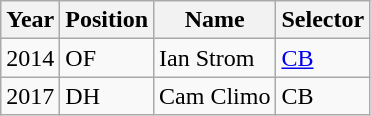<table class="wikitable">
<tr>
<th>Year</th>
<th>Position</th>
<th>Name</th>
<th>Selector</th>
</tr>
<tr>
<td>2014</td>
<td>OF</td>
<td>Ian Strom</td>
<td><a href='#'>CB</a></td>
</tr>
<tr>
<td>2017</td>
<td>DH</td>
<td>Cam Climo</td>
<td>CB</td>
</tr>
</table>
